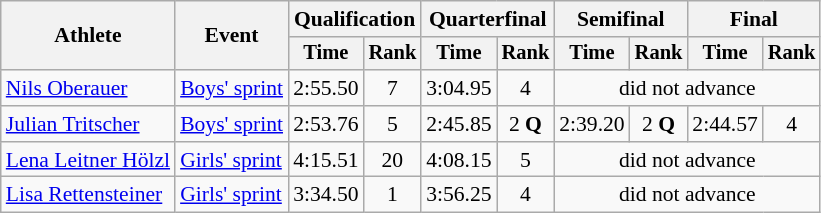<table class="wikitable" style="font-size:90%">
<tr>
<th rowspan="2">Athlete</th>
<th rowspan="2">Event</th>
<th colspan="2">Qualification</th>
<th colspan="2">Quarterfinal</th>
<th colspan="2">Semifinal</th>
<th colspan="2">Final</th>
</tr>
<tr style="font-size:95%">
<th>Time</th>
<th>Rank</th>
<th>Time</th>
<th>Rank</th>
<th>Time</th>
<th>Rank</th>
<th>Time</th>
<th>Rank</th>
</tr>
<tr align=center>
<td align=left><a href='#'>Nils Oberauer</a></td>
<td align=left><a href='#'>Boys' sprint</a></td>
<td>2:55.50</td>
<td>7</td>
<td>3:04.95</td>
<td>4</td>
<td colspan=4>did not advance</td>
</tr>
<tr align=center>
<td align=left><a href='#'>Julian Tritscher</a></td>
<td align=left><a href='#'>Boys' sprint</a></td>
<td>2:53.76</td>
<td>5</td>
<td>2:45.85</td>
<td>2 <strong>Q</strong></td>
<td>2:39.20</td>
<td>2 <strong>Q</strong></td>
<td>2:44.57</td>
<td>4</td>
</tr>
<tr align=center>
<td align=left><a href='#'>Lena Leitner Hölzl</a></td>
<td align=left><a href='#'>Girls' sprint</a></td>
<td>4:15.51</td>
<td>20</td>
<td>4:08.15</td>
<td>5</td>
<td colspan=4>did not advance</td>
</tr>
<tr align=center>
<td align=left><a href='#'>Lisa Rettensteiner</a></td>
<td align=left><a href='#'>Girls' sprint</a></td>
<td>3:34.50</td>
<td>1</td>
<td>3:56.25</td>
<td>4</td>
<td colspan=4>did not advance</td>
</tr>
</table>
